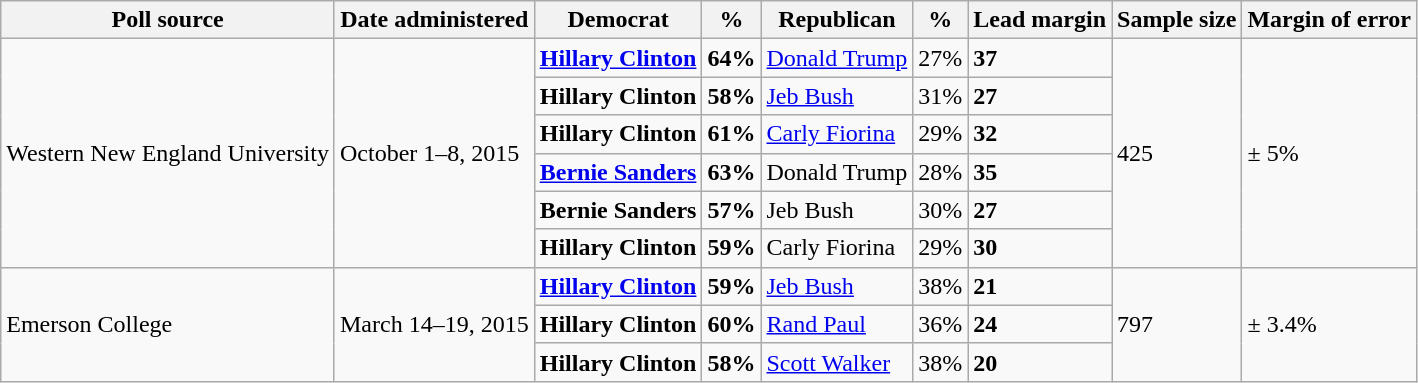<table class="wikitable">
<tr valign=bottom>
<th>Poll source</th>
<th>Date administered</th>
<th>Democrat</th>
<th>%</th>
<th>Republican</th>
<th>%</th>
<th>Lead margin</th>
<th>Sample size</th>
<th>Margin of error</th>
</tr>
<tr>
<td rowspan=6>Western New England University</td>
<td rowspan=6>October 1–8, 2015</td>
<td><strong><a href='#'>Hillary Clinton</a></strong></td>
<td><strong>64%</strong></td>
<td><a href='#'>Donald Trump</a></td>
<td>27%</td>
<td><strong>37</strong></td>
<td rowspan=6>425</td>
<td rowspan=6>± 5%</td>
</tr>
<tr>
<td><strong>Hillary Clinton</strong></td>
<td><strong>58%</strong></td>
<td><a href='#'>Jeb Bush</a></td>
<td>31%</td>
<td><strong>27</strong></td>
</tr>
<tr>
<td><strong>Hillary Clinton</strong></td>
<td><strong>61%</strong></td>
<td><a href='#'>Carly Fiorina</a></td>
<td>29%</td>
<td><strong>32</strong></td>
</tr>
<tr>
<td><strong><a href='#'>Bernie Sanders</a></strong></td>
<td><strong>63%</strong></td>
<td>Donald Trump</td>
<td>28%</td>
<td><strong>35</strong></td>
</tr>
<tr>
<td><strong>Bernie Sanders</strong></td>
<td><strong>57%</strong></td>
<td>Jeb Bush</td>
<td>30%</td>
<td><strong>27</strong></td>
</tr>
<tr>
<td><strong>Hillary Clinton</strong></td>
<td><strong>59%</strong></td>
<td>Carly Fiorina</td>
<td>29%</td>
<td><strong>30</strong></td>
</tr>
<tr>
<td rowspan=3>Emerson College</td>
<td rowspan=3>March 14–19, 2015</td>
<td><strong><a href='#'>Hillary Clinton</a></strong></td>
<td><strong>59%</strong></td>
<td><a href='#'>Jeb Bush</a></td>
<td>38%</td>
<td><strong>21</strong></td>
<td rowspan=3>797</td>
<td rowspan=3>± 3.4%</td>
</tr>
<tr>
<td><strong>Hillary Clinton</strong></td>
<td><strong>60%</strong></td>
<td><a href='#'>Rand Paul</a></td>
<td>36%</td>
<td><strong>24</strong></td>
</tr>
<tr>
<td><strong>Hillary Clinton</strong></td>
<td><strong>58%</strong></td>
<td><a href='#'>Scott Walker</a></td>
<td>38%</td>
<td><strong>20</strong></td>
</tr>
</table>
